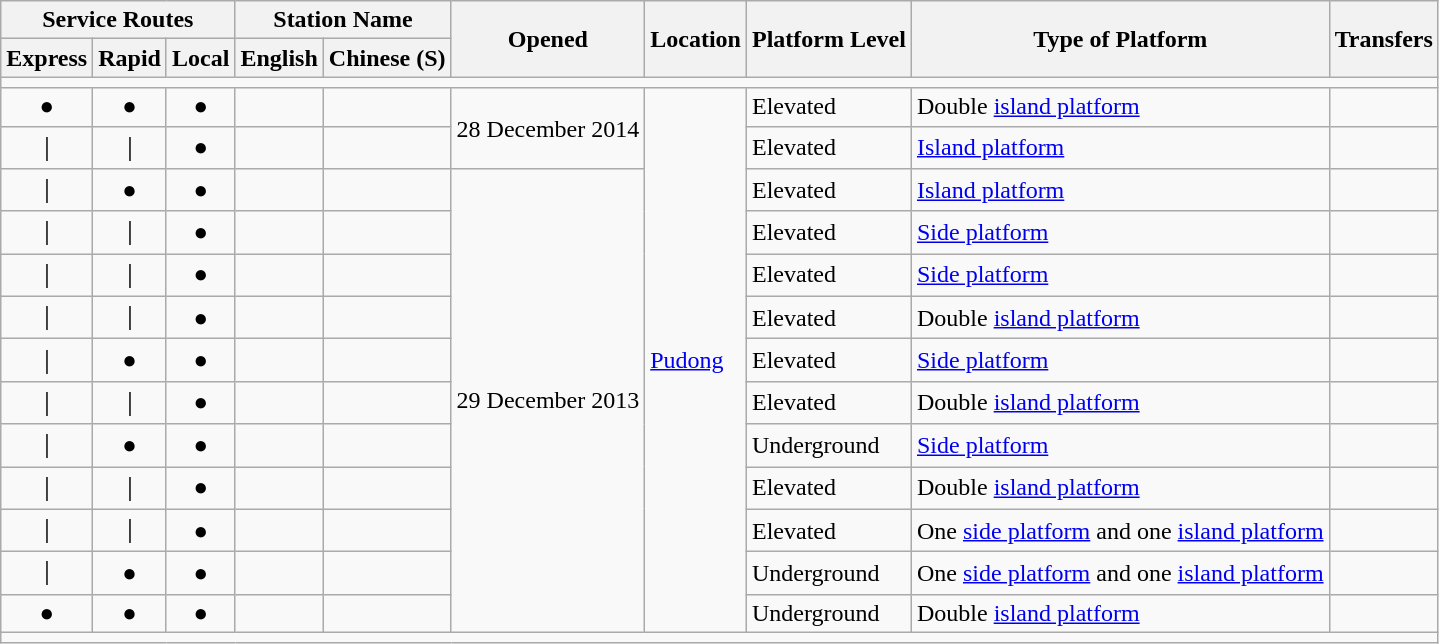<table class=wikitable>
<tr>
<th colspan=3>Service Routes</th>
<th colspan=2 style="text-align:center;">Station Name</th>
<th rowspan=2>Opened</th>
<th rowspan=2 style="text-align:center;">Location</th>
<th rowspan=2>Platform Level</th>
<th rowspan=2>Type of Platform</th>
<th rowspan=2 style="text-align:center;">Transfers</th>
</tr>
<tr>
<th>Express</th>
<th>Rapid</th>
<th>Local</th>
<th>English</th>
<th>Chinese (S)</th>
</tr>
<tr style=background:#>
<td colspan=10></td>
</tr>
<tr>
<td align=center>●</td>
<td align=center>●</td>
<td align=center>●</td>
<td></td>
<td><span></span></td>
<td rowspan=2>28 December 2014</td>
<td rowspan=13><a href='#'>Pudong</a></td>
<td>Elevated</td>
<td>Double <a href='#'>island platform</a></td>
<td><br></td>
</tr>
<tr>
<td align=center>｜</td>
<td align=center>｜</td>
<td align=center>●</td>
<td></td>
<td><span></span></td>
<td>Elevated</td>
<td><a href='#'>Island platform</a></td>
<td></td>
</tr>
<tr>
<td align=center>｜</td>
<td align=center>●</td>
<td align=center>●</td>
<td></td>
<td><span></span></td>
<td rowspan=11>29 December 2013</td>
<td>Elevated</td>
<td><a href='#'>Island platform</a></td>
<td></td>
</tr>
<tr>
<td align=center>｜</td>
<td align=center>｜</td>
<td align=center>●</td>
<td></td>
<td><span></span></td>
<td>Elevated</td>
<td><a href='#'>Side platform</a></td>
<td></td>
</tr>
<tr>
<td align=center>｜</td>
<td align=center>｜</td>
<td align=center>●</td>
<td></td>
<td><span></span></td>
<td>Elevated</td>
<td><a href='#'>Side platform</a></td>
<td></td>
</tr>
<tr>
<td align=center>｜</td>
<td align=center>｜</td>
<td align=center>●</td>
<td></td>
<td><span></span></td>
<td>Elevated</td>
<td>Double <a href='#'>island platform</a></td>
<td></td>
</tr>
<tr>
<td align=center>｜</td>
<td align=center>●</td>
<td align=center>●</td>
<td></td>
<td><span></span></td>
<td>Elevated</td>
<td><a href='#'>Side platform</a></td>
<td></td>
</tr>
<tr>
<td align=center>｜</td>
<td align=center>｜</td>
<td align=center>●</td>
<td></td>
<td><span></span></td>
<td>Elevated</td>
<td>Double <a href='#'>island platform</a></td>
<td></td>
</tr>
<tr>
<td align=center>｜</td>
<td align=center>●</td>
<td align=center>●</td>
<td></td>
<td><span></span></td>
<td>Underground</td>
<td><a href='#'>Side platform</a></td>
<td></td>
</tr>
<tr>
<td align=center>｜</td>
<td align=center>｜</td>
<td align=center>●</td>
<td></td>
<td><span></span></td>
<td>Elevated</td>
<td>Double <a href='#'>island platform</a></td>
<td></td>
</tr>
<tr>
<td align=center>｜</td>
<td align=center>｜</td>
<td align=center>●</td>
<td></td>
<td><span></span></td>
<td>Elevated</td>
<td>One <a href='#'>side platform</a> and one <a href='#'>island platform</a></td>
<td></td>
</tr>
<tr>
<td align=center>｜</td>
<td align=center>●</td>
<td align=center>●</td>
<td></td>
<td><span></span></td>
<td>Underground</td>
<td>One <a href='#'>side platform</a> and one <a href='#'>island platform</a></td>
<td></td>
</tr>
<tr>
<td align=center>●</td>
<td align=center>●</td>
<td align=center>●</td>
<td></td>
<td><span></span></td>
<td>Underground</td>
<td>Double <a href='#'>island platform</a></td>
<td></td>
</tr>
<tr style=background:#>
<td colspan=10></td>
</tr>
</table>
